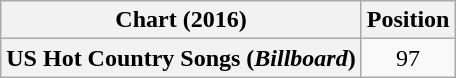<table class="wikitable plainrowheaders" style="text-align:center">
<tr>
<th>Chart (2016)</th>
<th>Position</th>
</tr>
<tr>
<th scope="row">US Hot Country Songs (<em>Billboard</em>)</th>
<td>97</td>
</tr>
</table>
